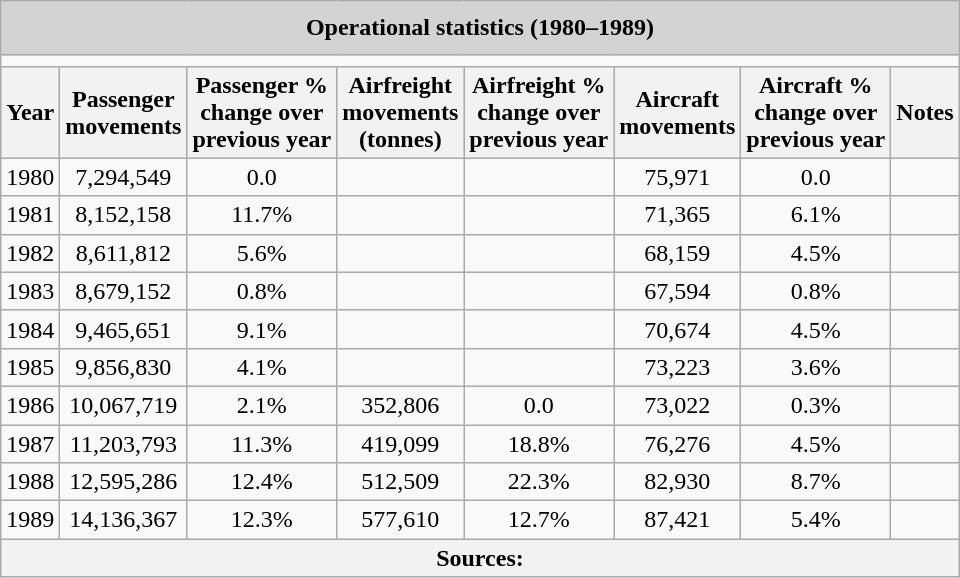<table class="wikitable" style="text-align:center;">
<tr>
<th colspan="8" style="background:lightgrey; colour:black; line-height:180%;">Operational statistics (1980–1989)</th>
</tr>
<tr>
<td style="text-align:center;" colspan="8"></td>
</tr>
<tr style="background:lightgrey;">
<th>Year</th>
<th>Passenger<br>movements</th>
<th>Passenger %<br>change over<br>previous year</th>
<th>Airfreight<br>movements<br>(tonnes)</th>
<th>Airfreight %<br>change over<br>previous year</th>
<th>Aircraft<br>movements</th>
<th>Aircraft %<br>change over<br>previous year</th>
<th>Notes</th>
</tr>
<tr>
<td>1980</td>
<td>7,294,549</td>
<td> 0.0</td>
<td></td>
<td></td>
<td>75,971</td>
<td> 0.0</td>
<td></td>
</tr>
<tr>
<td>1981</td>
<td>8,152,158</td>
<td> 11.7%</td>
<td></td>
<td></td>
<td>71,365</td>
<td> 6.1%</td>
<td></td>
</tr>
<tr>
<td>1982</td>
<td>8,611,812</td>
<td> 5.6%</td>
<td></td>
<td></td>
<td>68,159</td>
<td> 4.5%</td>
<td></td>
</tr>
<tr>
<td>1983</td>
<td>8,679,152</td>
<td> 0.8%</td>
<td></td>
<td></td>
<td>67,594</td>
<td> 0.8%</td>
<td></td>
</tr>
<tr>
<td>1984</td>
<td>9,465,651</td>
<td> 9.1%</td>
<td></td>
<td></td>
<td>70,674</td>
<td> 4.5%</td>
<td></td>
</tr>
<tr>
<td>1985</td>
<td>9,856,830</td>
<td> 4.1%</td>
<td></td>
<td></td>
<td>73,223</td>
<td> 3.6%</td>
<td></td>
</tr>
<tr>
<td>1986</td>
<td>10,067,719</td>
<td> 2.1%</td>
<td>352,806</td>
<td> 0.0</td>
<td>73,022</td>
<td> 0.3%</td>
<td></td>
</tr>
<tr>
<td>1987</td>
<td>11,203,793</td>
<td> 11.3%</td>
<td>419,099</td>
<td> 18.8%</td>
<td>76,276</td>
<td> 4.5%</td>
<td></td>
</tr>
<tr>
<td>1988</td>
<td>12,595,286</td>
<td> 12.4%</td>
<td>512,509</td>
<td> 22.3%</td>
<td>82,930</td>
<td> 8.7%</td>
<td></td>
</tr>
<tr>
<td>1989</td>
<td>14,136,367</td>
<td> 12.3%</td>
<td>577,610</td>
<td> 12.7%</td>
<td>87,421</td>
<td> 5.4%</td>
<td></td>
</tr>
<tr>
<th colspan="11">Sources:</th>
</tr>
</table>
